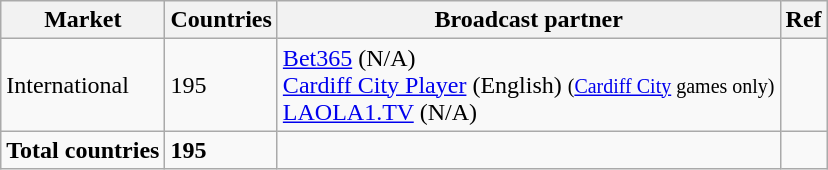<table class="wikitable">
<tr>
<th>Market</th>
<th>Countries</th>
<th>Broadcast partner</th>
<th>Ref</th>
</tr>
<tr>
<td>International</td>
<td>195</td>
<td><a href='#'>Bet365</a> (N/A) <br> <a href='#'>Cardiff City Player</a> (English) <small>(<a href='#'>Cardiff City</a> games only)</small> <br> <a href='#'>LAOLA1.TV</a> (N/A)</td>
<td></td>
</tr>
<tr>
<td><strong>Total countries</strong></td>
<td><strong>195</strong></td>
<td></td>
<td></td>
</tr>
</table>
